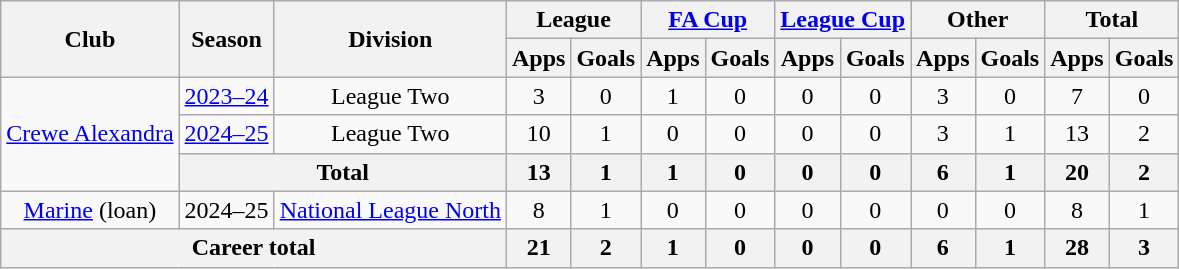<table class="wikitable" style="text-align:center;">
<tr>
<th rowspan="2">Club</th>
<th rowspan="2">Season</th>
<th rowspan="2">Division</th>
<th colspan="2">League</th>
<th colspan="2"><a href='#'>FA Cup</a></th>
<th colspan="2"><a href='#'>League Cup</a></th>
<th colspan="2">Other</th>
<th colspan="2">Total</th>
</tr>
<tr>
<th>Apps</th>
<th>Goals</th>
<th>Apps</th>
<th>Goals</th>
<th>Apps</th>
<th>Goals</th>
<th>Apps</th>
<th>Goals</th>
<th>Apps</th>
<th>Goals</th>
</tr>
<tr>
<td rowspan="3"><a href='#'>Crewe Alexandra</a></td>
<td><a href='#'>2023–24</a></td>
<td>League Two</td>
<td>3</td>
<td>0</td>
<td>1</td>
<td>0</td>
<td>0</td>
<td>0</td>
<td>3</td>
<td>0</td>
<td>7</td>
<td>0</td>
</tr>
<tr>
<td><a href='#'>2024–25</a></td>
<td>League Two</td>
<td>10</td>
<td>1</td>
<td>0</td>
<td>0</td>
<td>0</td>
<td>0</td>
<td>3</td>
<td>1</td>
<td>13</td>
<td>2</td>
</tr>
<tr>
<th colspan="2">Total</th>
<th>13</th>
<th>1</th>
<th>1</th>
<th>0</th>
<th>0</th>
<th>0</th>
<th>6</th>
<th>1</th>
<th>20</th>
<th>2</th>
</tr>
<tr>
<td><a href='#'>Marine</a> (loan)</td>
<td>2024–25</td>
<td><a href='#'>National League North</a></td>
<td>8</td>
<td>1</td>
<td>0</td>
<td>0</td>
<td>0</td>
<td>0</td>
<td>0</td>
<td>0</td>
<td>8</td>
<td>1</td>
</tr>
<tr>
<th colspan="3">Career total</th>
<th>21</th>
<th>2</th>
<th>1</th>
<th>0</th>
<th>0</th>
<th>0</th>
<th>6</th>
<th>1</th>
<th>28</th>
<th>3</th>
</tr>
</table>
